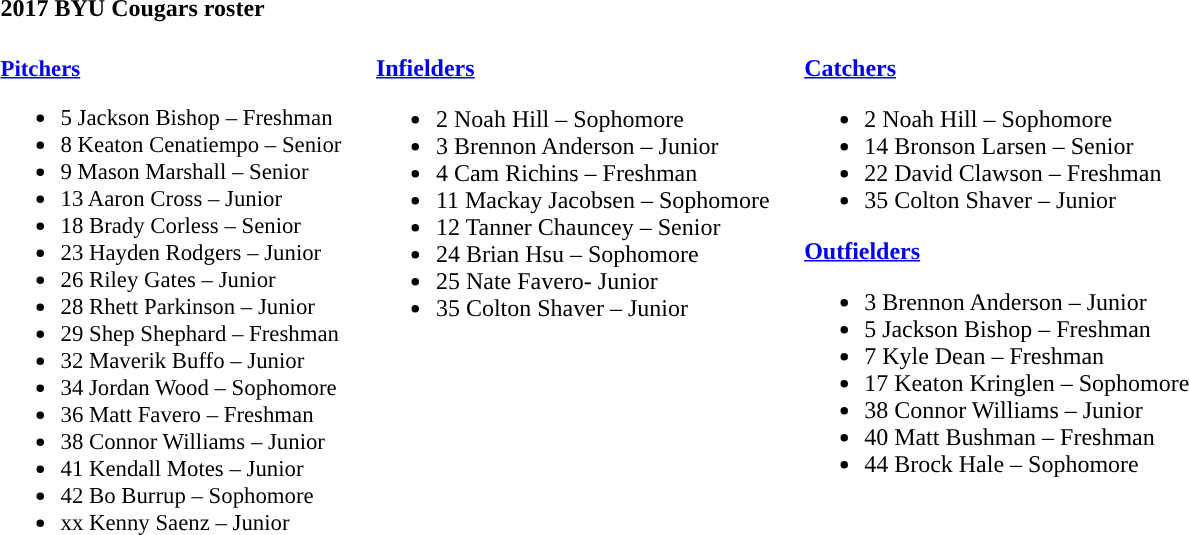<table class="toccolours" style="text-align: left;">
<tr>
<td colspan="9"><strong>2017 BYU Cougars roster</strong></td>
</tr>
<tr>
<td style="font-size:95%; vertical-align:top;"><br><strong><a href='#'>Pitchers</a></strong><ul><li>5 Jackson Bishop – Freshman</li><li>8 Keaton Cenatiempo – Senior</li><li>9 Mason Marshall – Senior</li><li>13 Aaron Cross – Junior</li><li>18 Brady Corless – Senior</li><li>23 Hayden Rodgers – Junior</li><li>26 Riley Gates – Junior</li><li>28 Rhett Parkinson – Junior</li><li>29 Shep Shephard – Freshman</li><li>32 Maverik Buffo – Junior</li><li>34 Jordan Wood – Sophomore</li><li>36 Matt Favero – Freshman</li><li>38 Connor Williams – Junior</li><li>41 Kendall Motes – Junior</li><li>42 Bo Burrup – Sophomore</li><li>xx Kenny Saenz – Junior</li></ul></td>
<td width="15"> </td>
<td valign="top"><br><strong><a href='#'>Infielders</a></strong><ul><li>2 Noah Hill – Sophomore</li><li>3 Brennon Anderson – Junior</li><li>4 Cam Richins – Freshman</li><li>11 Mackay Jacobsen – Sophomore</li><li>12 Tanner Chauncey – Senior</li><li>24 Brian Hsu – Sophomore</li><li>25 Nate Favero- Junior</li><li>35 Colton Shaver – Junior</li></ul></td>
<td width="15"> </td>
<td valign="top"><br><strong><a href='#'>Catchers</a></strong><ul><li>2 Noah Hill – Sophomore</li><li>14 Bronson Larsen – Senior</li><li>22 David Clawson – Freshman</li><li>35 Colton Shaver – Junior</li></ul><strong><a href='#'>Outfielders</a></strong><ul><li>3 Brennon Anderson – Junior</li><li>5 Jackson Bishop – Freshman</li><li>7 Kyle Dean –  Freshman</li><li>17 Keaton Kringlen – Sophomore</li><li>38 Connor Williams – Junior</li><li>40 Matt Bushman – Freshman</li><li>44 Brock Hale – Sophomore</li></ul></td>
</tr>
</table>
